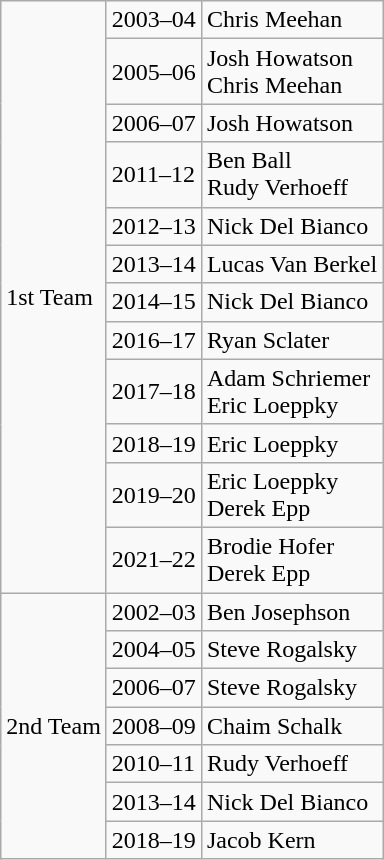<table class="wikitable">
<tr>
<td rowspan="12">1st Team</td>
<td>2003–04</td>
<td>Chris Meehan</td>
</tr>
<tr>
<td>2005–06</td>
<td>Josh Howatson<br>Chris Meehan</td>
</tr>
<tr>
<td>2006–07</td>
<td>Josh Howatson</td>
</tr>
<tr>
<td>2011–12</td>
<td>Ben Ball<br>Rudy Verhoeff</td>
</tr>
<tr>
<td>2012–13</td>
<td>Nick Del Bianco</td>
</tr>
<tr>
<td>2013–14</td>
<td>Lucas Van Berkel</td>
</tr>
<tr>
<td>2014–15</td>
<td>Nick Del Bianco</td>
</tr>
<tr>
<td>2016–17</td>
<td>Ryan Sclater</td>
</tr>
<tr>
<td>2017–18</td>
<td>Adam Schriemer<br>Eric Loeppky</td>
</tr>
<tr>
<td>2018–19</td>
<td>Eric Loeppky</td>
</tr>
<tr>
<td>2019–20</td>
<td>Eric Loeppky<br>Derek Epp</td>
</tr>
<tr>
<td>2021–22</td>
<td>Brodie Hofer<br>Derek Epp</td>
</tr>
<tr>
<td rowspan="7">2nd Team</td>
<td>2002–03</td>
<td>Ben Josephson</td>
</tr>
<tr>
<td>2004–05</td>
<td>Steve Rogalsky</td>
</tr>
<tr>
<td>2006–07</td>
<td>Steve Rogalsky</td>
</tr>
<tr>
<td>2008–09</td>
<td>Chaim Schalk</td>
</tr>
<tr>
<td>2010–11</td>
<td>Rudy Verhoeff</td>
</tr>
<tr>
<td>2013–14</td>
<td>Nick Del Bianco</td>
</tr>
<tr>
<td>2018–19</td>
<td>Jacob Kern</td>
</tr>
</table>
